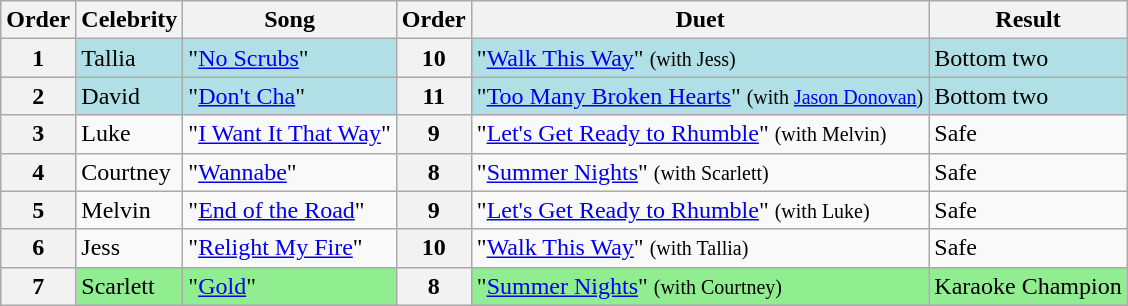<table class="wikitable sortable collapsed">
<tr style="text-align:Center; background:#cc;">
<th>Order</th>
<th>Celebrity</th>
<th>Song</th>
<th>Order</th>
<th>Duet</th>
<th>Result</th>
</tr>
<tr style="background:#b0e0e6;">
<th>1</th>
<td>Tallia</td>
<td>"<a href='#'>No Scrubs</a>"</td>
<th>10</th>
<td>"<a href='#'>Walk This Way</a>" <small>(with Jess)</small></td>
<td>Bottom two</td>
</tr>
<tr style="background:#b0e0e6;">
<th>2</th>
<td>David</td>
<td>"<a href='#'>Don't Cha</a>"</td>
<th>11</th>
<td>"<a href='#'>Too Many Broken Hearts</a>" <small>(with <a href='#'>Jason Donovan</a>)</small></td>
<td>Bottom two</td>
</tr>
<tr>
<th>3</th>
<td>Luke</td>
<td>"<a href='#'>I Want It That Way</a>"</td>
<th>9</th>
<td>"<a href='#'>Let's Get Ready to Rhumble</a>" <small>(with Melvin)</small></td>
<td>Safe</td>
</tr>
<tr>
<th>4</th>
<td>Courtney</td>
<td>"<a href='#'>Wannabe</a>"</td>
<th>8</th>
<td>"<a href='#'>Summer Nights</a>" <small>(with Scarlett)</small></td>
<td>Safe</td>
</tr>
<tr>
<th>5</th>
<td>Melvin</td>
<td>"<a href='#'>End of the Road</a>"</td>
<th>9</th>
<td>"<a href='#'>Let's Get Ready to Rhumble</a>" <small>(with Luke)</small></td>
<td>Safe</td>
</tr>
<tr>
<th>6</th>
<td>Jess</td>
<td>"<a href='#'>Relight My Fire</a>"</td>
<th>10</th>
<td>"<a href='#'>Walk This Way</a>" <small>(with Tallia)</small></td>
<td>Safe</td>
</tr>
<tr style="background:lightgreen;">
<th>7</th>
<td>Scarlett</td>
<td>"<a href='#'>Gold</a>"</td>
<th>8</th>
<td>"<a href='#'>Summer Nights</a>" <small>(with Courtney)</small></td>
<td>Karaoke Champion</td>
</tr>
</table>
